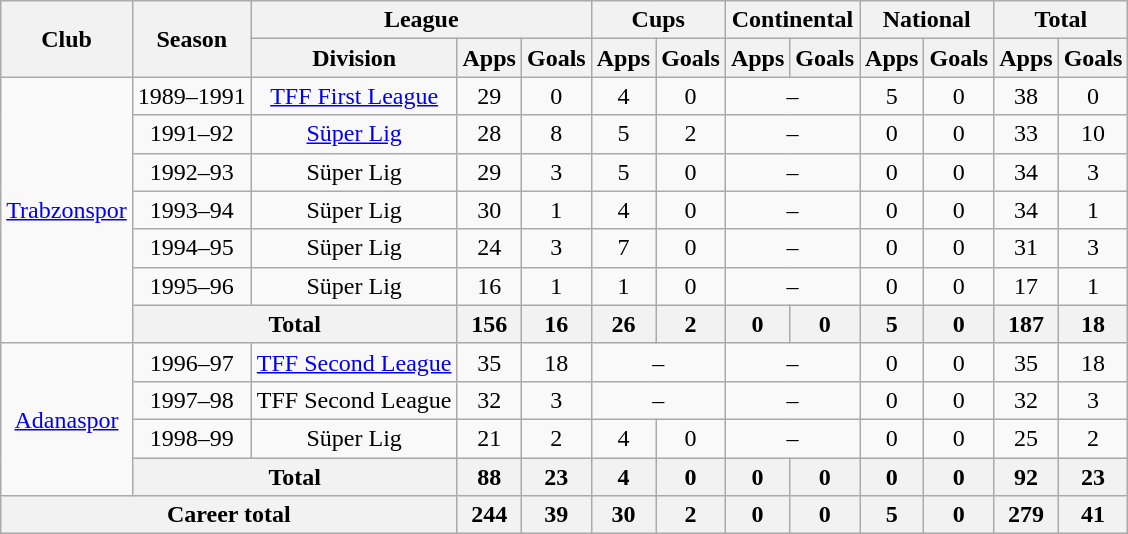<table class="wikitable" style="text-align:center">
<tr>
<th rowspan="2">Club</th>
<th rowspan="2">Season</th>
<th colspan="3">League</th>
<th colspan="2">Cups</th>
<th colspan="2">Continental</th>
<th colspan="2">National</th>
<th colspan="2">Total</th>
</tr>
<tr>
<th>Division</th>
<th>Apps</th>
<th>Goals</th>
<th>Apps</th>
<th>Goals</th>
<th>Apps</th>
<th>Goals</th>
<th>Apps</th>
<th>Goals</th>
<th>Apps</th>
<th>Goals</th>
</tr>
<tr>
<td rowspan="7"><a href='#'>Trabzonspor</a></td>
<td>1989–1991</td>
<td><a href='#'>TFF First League</a></td>
<td>29</td>
<td>0</td>
<td>4</td>
<td>0</td>
<td colspan="2">–</td>
<td>5</td>
<td>0</td>
<td>38</td>
<td>0</td>
</tr>
<tr>
<td>1991–92</td>
<td><a href='#'>Süper Lig</a></td>
<td>28</td>
<td>8</td>
<td>5</td>
<td>2</td>
<td colspan="2">–</td>
<td>0</td>
<td>0</td>
<td>33</td>
<td>10</td>
</tr>
<tr>
<td>1992–93</td>
<td>Süper Lig</td>
<td>29</td>
<td>3</td>
<td>5</td>
<td>0</td>
<td colspan="2">–</td>
<td>0</td>
<td>0</td>
<td>34</td>
<td>3</td>
</tr>
<tr>
<td>1993–94</td>
<td>Süper Lig</td>
<td>30</td>
<td>1</td>
<td>4</td>
<td>0</td>
<td colspan="2">–</td>
<td>0</td>
<td>0</td>
<td>34</td>
<td>1</td>
</tr>
<tr>
<td>1994–95</td>
<td>Süper Lig</td>
<td>24</td>
<td>3</td>
<td>7</td>
<td>0</td>
<td colspan="2">–</td>
<td>0</td>
<td>0</td>
<td>31</td>
<td>3</td>
</tr>
<tr>
<td>1995–96</td>
<td>Süper Lig</td>
<td>16</td>
<td>1</td>
<td>1</td>
<td>0</td>
<td colspan="2">–</td>
<td>0</td>
<td>0</td>
<td>17</td>
<td>1</td>
</tr>
<tr>
<th colspan="2">Total</th>
<th>156</th>
<th>16</th>
<th>26</th>
<th>2</th>
<th>0</th>
<th>0</th>
<th>5</th>
<th>0</th>
<th>187</th>
<th>18</th>
</tr>
<tr>
<td rowspan="4"><a href='#'>Adanaspor</a></td>
<td>1996–97</td>
<td><a href='#'>TFF Second League</a></td>
<td>35</td>
<td>18</td>
<td colspan="2">–</td>
<td colspan="2">–</td>
<td>0</td>
<td>0</td>
<td>35</td>
<td>18</td>
</tr>
<tr>
<td>1997–98</td>
<td>TFF Second League</td>
<td>32</td>
<td>3</td>
<td colspan="2">–</td>
<td colspan="2">–</td>
<td>0</td>
<td>0</td>
<td>32</td>
<td>3</td>
</tr>
<tr>
<td>1998–99</td>
<td>Süper Lig</td>
<td>21</td>
<td>2</td>
<td>4</td>
<td>0</td>
<td colspan="2">–</td>
<td>0</td>
<td>0</td>
<td>25</td>
<td>2</td>
</tr>
<tr>
<th colspan="2">Total</th>
<th>88</th>
<th>23</th>
<th>4</th>
<th>0</th>
<th>0</th>
<th>0</th>
<th>0</th>
<th>0</th>
<th>92</th>
<th>23</th>
</tr>
<tr>
<th colspan="3">Career total</th>
<th>244</th>
<th>39</th>
<th>30</th>
<th>2</th>
<th>0</th>
<th>0</th>
<th>5</th>
<th>0</th>
<th>279</th>
<th>41</th>
</tr>
</table>
